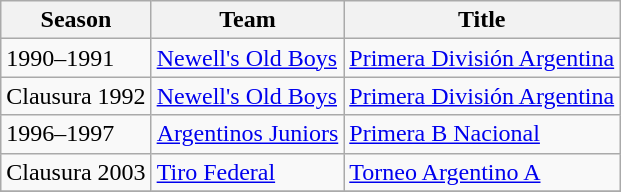<table class="wikitable">
<tr>
<th>Season</th>
<th>Team</th>
<th>Title</th>
</tr>
<tr>
<td>1990–1991</td>
<td><a href='#'>Newell's Old Boys</a></td>
<td><a href='#'>Primera División Argentina</a></td>
</tr>
<tr>
<td>Clausura 1992</td>
<td><a href='#'>Newell's Old Boys</a></td>
<td><a href='#'>Primera División Argentina</a></td>
</tr>
<tr>
<td>1996–1997</td>
<td><a href='#'>Argentinos Juniors</a></td>
<td><a href='#'>Primera B Nacional</a></td>
</tr>
<tr>
<td>Clausura 2003</td>
<td><a href='#'>Tiro Federal</a></td>
<td><a href='#'>Torneo Argentino A</a></td>
</tr>
<tr>
</tr>
</table>
